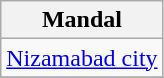<table class="wikitable sortable static-row-numbers static-row-header-hash">
<tr>
<th>Mandal</th>
</tr>
<tr>
<td><a href='#'>Nizamabad city</a></td>
</tr>
<tr>
</tr>
</table>
